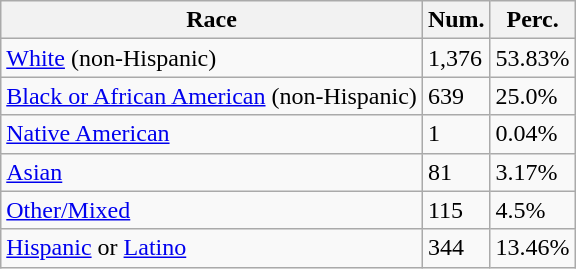<table class="wikitable">
<tr>
<th>Race</th>
<th>Num.</th>
<th>Perc.</th>
</tr>
<tr>
<td><a href='#'>White</a> (non-Hispanic)</td>
<td>1,376</td>
<td>53.83%</td>
</tr>
<tr>
<td><a href='#'>Black or African American</a> (non-Hispanic)</td>
<td>639</td>
<td>25.0%</td>
</tr>
<tr>
<td><a href='#'>Native American</a></td>
<td>1</td>
<td>0.04%</td>
</tr>
<tr>
<td><a href='#'>Asian</a></td>
<td>81</td>
<td>3.17%</td>
</tr>
<tr>
<td><a href='#'>Other/Mixed</a></td>
<td>115</td>
<td>4.5%</td>
</tr>
<tr>
<td><a href='#'>Hispanic</a> or <a href='#'>Latino</a></td>
<td>344</td>
<td>13.46%</td>
</tr>
</table>
